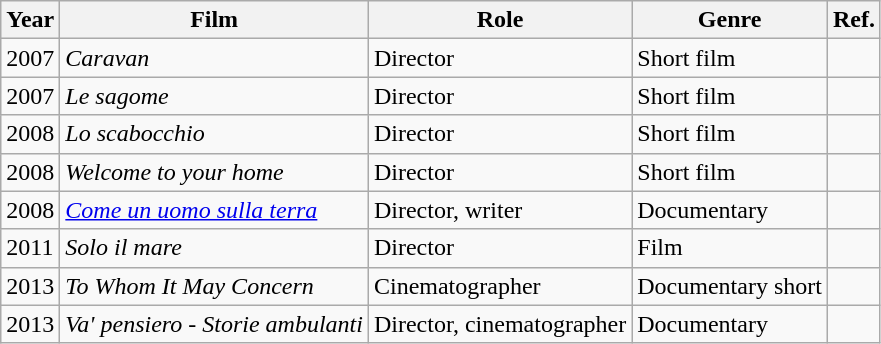<table class="wikitable">
<tr>
<th>Year</th>
<th>Film</th>
<th>Role</th>
<th>Genre</th>
<th>Ref.</th>
</tr>
<tr>
<td>2007</td>
<td><em>Caravan</em></td>
<td>Director</td>
<td>Short film</td>
<td></td>
</tr>
<tr>
<td>2007</td>
<td><em>Le sagome</em></td>
<td>Director</td>
<td>Short film</td>
<td></td>
</tr>
<tr>
<td>2008</td>
<td><em>Lo scabocchio</em></td>
<td>Director</td>
<td>Short film</td>
<td></td>
</tr>
<tr>
<td>2008</td>
<td><em>Welcome to your home</em></td>
<td>Director</td>
<td>Short film</td>
<td></td>
</tr>
<tr>
<td>2008</td>
<td><em><a href='#'>Come un uomo sulla terra</a></em></td>
<td>Director, writer</td>
<td>Documentary</td>
<td></td>
</tr>
<tr>
<td>2011</td>
<td><em>Solo il mare</em></td>
<td>Director</td>
<td>Film</td>
<td></td>
</tr>
<tr>
<td>2013</td>
<td><em>To Whom It May Concern</em></td>
<td>Cinematographer</td>
<td>Documentary short</td>
<td></td>
</tr>
<tr>
<td>2013</td>
<td><em>Va' pensiero - Storie ambulanti</em></td>
<td>Director, cinematographer</td>
<td>Documentary</td>
<td></td>
</tr>
</table>
